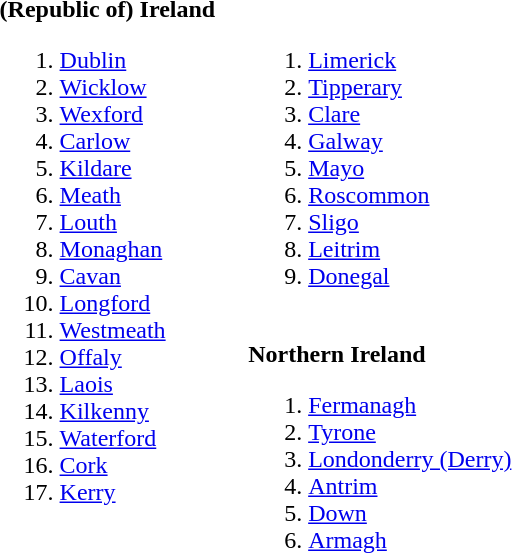<table style="margin:auto" cellpadding="10">
<tr style=vertical-align:top>
<td></td>
<td><strong>(Republic of) Ireland</strong><br><ol><li><a href='#'>Dublin</a></li><li><a href='#'>Wicklow</a></li><li><a href='#'>Wexford</a></li><li><a href='#'>Carlow</a></li><li><a href='#'>Kildare</a></li><li><a href='#'>Meath</a></li><li><a href='#'>Louth</a></li><li><a href='#'>Monaghan</a></li><li><a href='#'>Cavan</a></li><li><a href='#'>Longford</a></li><li><a href='#'>Westmeath</a></li><li><a href='#'>Offaly</a></li><li><a href='#'>Laois</a></li><li><a href='#'>Kilkenny</a></li><li><a href='#'>Waterford</a></li><li><a href='#'>Cork</a></li><li><a href='#'>Kerry</a></li></ol></td>
<td><br><ol>
<li><a href='#'>Limerick</a></li>
<li><a href='#'>Tipperary</a></li>
<li><a href='#'>Clare</a></li>
<li><a href='#'>Galway</a></li>
<li><a href='#'>Mayo</a></li>
<li><a href='#'>Roscommon</a></li>
<li><a href='#'>Sligo</a></li>
<li><a href='#'>Leitrim</a></li>
<li><a href='#'>Donegal</a></li>
</ol><br><strong>Northern Ireland</strong><ol><li><a href='#'>Fermanagh</a></li><li><a href='#'>Tyrone</a></li><li><a href='#'>Londonderry (Derry)</a></li><li><a href='#'>Antrim</a></li><li><a href='#'>Down</a></li><li><a href='#'>Armagh</a></li></ol></td>
</tr>
</table>
